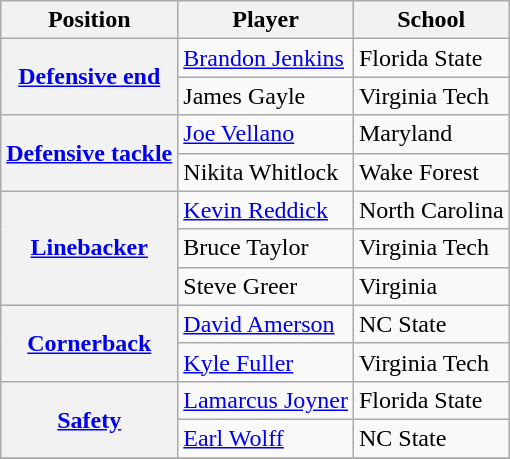<table class="wikitable">
<tr>
<th>Position</th>
<th>Player</th>
<th>School</th>
</tr>
<tr>
<th rowspan="2"><a href='#'>Defensive end</a></th>
<td><a href='#'>Brandon Jenkins</a></td>
<td>Florida State</td>
</tr>
<tr>
<td>James Gayle</td>
<td>Virginia Tech</td>
</tr>
<tr>
<th rowspan="2"><a href='#'>Defensive tackle</a></th>
<td><a href='#'>Joe Vellano</a></td>
<td>Maryland</td>
</tr>
<tr>
<td>Nikita Whitlock</td>
<td>Wake Forest</td>
</tr>
<tr>
<th rowspan="3"><a href='#'>Linebacker</a></th>
<td><a href='#'>Kevin Reddick</a></td>
<td>North Carolina</td>
</tr>
<tr>
<td>Bruce Taylor</td>
<td>Virginia Tech</td>
</tr>
<tr>
<td>Steve Greer</td>
<td>Virginia</td>
</tr>
<tr>
<th rowspan="2"><a href='#'>Cornerback</a></th>
<td><a href='#'>David Amerson</a></td>
<td>NC State</td>
</tr>
<tr>
<td><a href='#'>Kyle Fuller</a></td>
<td>Virginia Tech</td>
</tr>
<tr>
<th rowspan="2"><a href='#'>Safety</a></th>
<td><a href='#'>Lamarcus Joyner</a></td>
<td>Florida State</td>
</tr>
<tr>
<td><a href='#'>Earl Wolff</a></td>
<td>NC State</td>
</tr>
<tr>
</tr>
</table>
